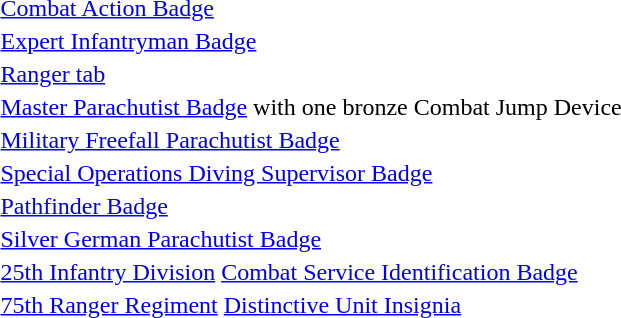<table>
<tr>
<td> <a href='#'>Combat Action Badge</a></td>
</tr>
<tr>
<td> <a href='#'>Expert Infantryman Badge</a></td>
</tr>
<tr>
<td> <a href='#'>Ranger tab</a></td>
</tr>
<tr>
<td> <a href='#'>Master Parachutist Badge</a> with one bronze Combat Jump Device</td>
</tr>
<tr>
<td> <a href='#'>Military Freefall Parachutist Badge</a></td>
</tr>
<tr>
<td> <a href='#'>Special Operations Diving Supervisor Badge</a></td>
</tr>
<tr>
<td> <a href='#'>Pathfinder Badge</a></td>
</tr>
<tr>
<td> <a href='#'>Silver German Parachutist Badge</a></td>
</tr>
<tr>
<td> <a href='#'>25th Infantry Division</a> <a href='#'>Combat Service Identification Badge</a></td>
</tr>
<tr>
<td> <a href='#'>75th Ranger Regiment</a> <a href='#'>Distinctive Unit Insignia</a></td>
</tr>
</table>
